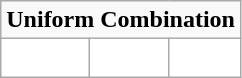<table class="wikitable"  style="display: inline-table;">
<tr>
<td align="center" Colspan="3"><strong>Uniform Combination</strong></td>
</tr>
<tr align="center">
<td style="background:white; color:white"><strong>Helmet</strong></td>
<td style="background:white; color:white"><strong>Jersey</strong></td>
<td style="background:white; color:white"><strong>Pants</strong></td>
</tr>
</table>
